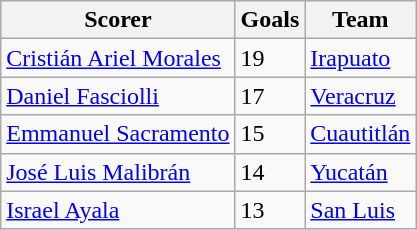<table class="wikitable">
<tr>
<th>Scorer</th>
<th>Goals</th>
<th>Team</th>
</tr>
<tr>
<td> <a href='#'>Cristián Ariel Morales</a></td>
<td>19</td>
<td><a href='#'>Irapuato</a></td>
</tr>
<tr>
<td> <a href='#'>Daniel Fasciolli</a></td>
<td>17</td>
<td><a href='#'>Veracruz</a></td>
</tr>
<tr>
<td> <a href='#'>Emmanuel Sacramento</a></td>
<td>15</td>
<td><a href='#'>Cuautitlán</a></td>
</tr>
<tr>
<td> <a href='#'>José Luis Malibrán</a></td>
<td>14</td>
<td><a href='#'>Yucatán</a></td>
</tr>
<tr>
<td> <a href='#'>Israel Ayala</a></td>
<td>13</td>
<td><a href='#'>San Luis</a></td>
</tr>
</table>
